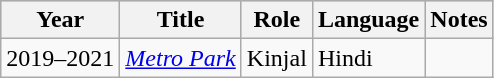<table class="wikitable">
<tr style="background:#ccc; text-align:center;">
<th>Year</th>
<th>Title</th>
<th>Role</th>
<th>Language</th>
<th>Notes</th>
</tr>
<tr>
<td>2019–2021</td>
<td><em><a href='#'>Metro Park</a></em></td>
<td>Kinjal</td>
<td>Hindi</td>
<td></td>
</tr>
</table>
